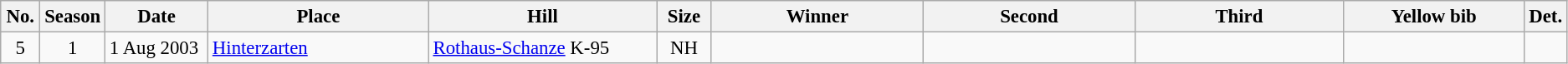<table class="wikitable" style="font-size:95%;">
<tr>
<th width="25">No.</th>
<th width="30">Season</th>
<th width="90">Date</th>
<th width="200">Place</th>
<th width="215">Hill</th>
<th width="40">Size</th>
<th width="200">Winner</th>
<th width="200">Second</th>
<th width="200">Third</th>
<th width="169">Yellow bib</th>
<th width="10">Det.</th>
</tr>
<tr>
<td align=center>5</td>
<td align=center>1</td>
<td>1 Aug 2003</td>
<td> <a href='#'>Hinterzarten</a></td>
<td><a href='#'>Rothaus-Schanze</a> K-95</td>
<td align=center>NH</td>
<td></td>
<td></td>
<td></td>
<td></td>
<td></td>
</tr>
</table>
